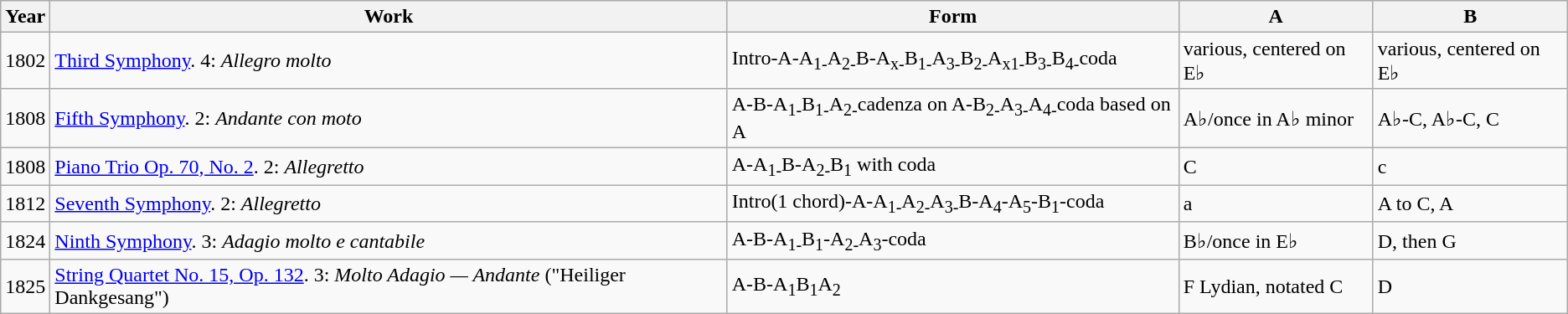<table class="wikitable">
<tr>
<th>Year</th>
<th>Work</th>
<th>Form</th>
<th>A</th>
<th>B</th>
</tr>
<tr>
<td>1802</td>
<td><a href='#'>Third Symphony</a>. 4:  <em>Allegro molto</em></td>
<td>Intro-A-A<sub>1-</sub>A<sub>2-</sub>B-A<sub>x-</sub>B<sub>1-</sub>A<sub>3-</sub>B<sub>2-</sub>A<sub>x1-</sub>B<sub>3-</sub>B<sub>4-</sub>coda</td>
<td>various, centered on E♭</td>
<td>various, centered on E♭</td>
</tr>
<tr>
<td>1808</td>
<td><a href='#'>Fifth Symphony</a>. 2:  <em>Andante con moto</em></td>
<td>A-B-A<sub>1-</sub>B<sub>1-</sub>A<sub>2-</sub>cadenza on A-B<sub>2-</sub>A<sub>3-</sub>A<sub>4-</sub>coda based on A</td>
<td>A♭/once in A♭ minor</td>
<td>A♭-C, A♭-C, C</td>
</tr>
<tr>
<td>1808</td>
<td><a href='#'>Piano Trio Op. 70, No. 2</a>. 2:  <em>Allegretto</em></td>
<td>A-A<sub>1-</sub>B-A<sub>2-</sub>B<sub>1</sub> with coda</td>
<td>C</td>
<td>c</td>
</tr>
<tr>
<td>1812</td>
<td><a href='#'>Seventh Symphony</a>. 2:  <em>Allegretto</em></td>
<td>Intro(1 chord)-A-A<sub>1-</sub>A<sub>2-</sub>A<sub>3-</sub>B-A<sub>4</sub>-A<sub>5</sub>-B<sub>1</sub>-coda</td>
<td>a</td>
<td>A to C, A</td>
</tr>
<tr>
<td>1824</td>
<td><a href='#'>Ninth Symphony</a>. 3:  <em>Adagio molto e cantabile</em></td>
<td>A-B-A<sub>1-</sub>B<sub>1</sub>-A<sub>2-</sub>A<sub>3</sub>-coda</td>
<td>B♭/once in E♭</td>
<td>D, then G</td>
</tr>
<tr>
<td>1825</td>
<td><a href='#'>String Quartet No. 15, Op. 132</a>.  3: <em>Molto Adagio — Andante</em> ("Heiliger Dankgesang")</td>
<td>A-B-A<sub>1</sub>B<sub>1</sub>A<sub>2</sub></td>
<td>F Lydian, notated C</td>
<td>D</td>
</tr>
</table>
